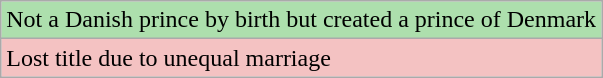<table class="wikitable">
<tr>
<td style="background:#ADDFAD">Not a Danish prince by birth but created a prince of Denmark</td>
</tr>
<tr>
<td style="background:#F4C2C2">Lost title due to unequal marriage</td>
</tr>
</table>
